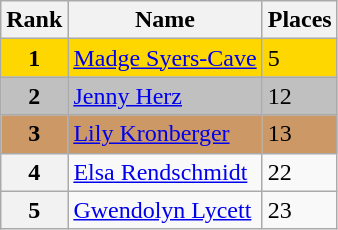<table class="wikitable">
<tr>
<th>Rank</th>
<th>Name</th>
<th>Places</th>
</tr>
<tr bgcolor=gold>
<td align=center><strong>1</strong></td>
<td> <a href='#'>Madge Syers-Cave</a></td>
<td>5</td>
</tr>
<tr bgcolor=silver>
<td align=center><strong>2</strong></td>
<td> <a href='#'>Jenny Herz</a></td>
<td>12</td>
</tr>
<tr bgcolor=cc9966>
<td align=center><strong>3</strong></td>
<td> <a href='#'>Lily Kronberger</a></td>
<td>13</td>
</tr>
<tr>
<th>4</th>
<td> <a href='#'>Elsa Rendschmidt</a></td>
<td>22</td>
</tr>
<tr>
<th>5</th>
<td> <a href='#'>Gwendolyn Lycett</a></td>
<td>23</td>
</tr>
</table>
